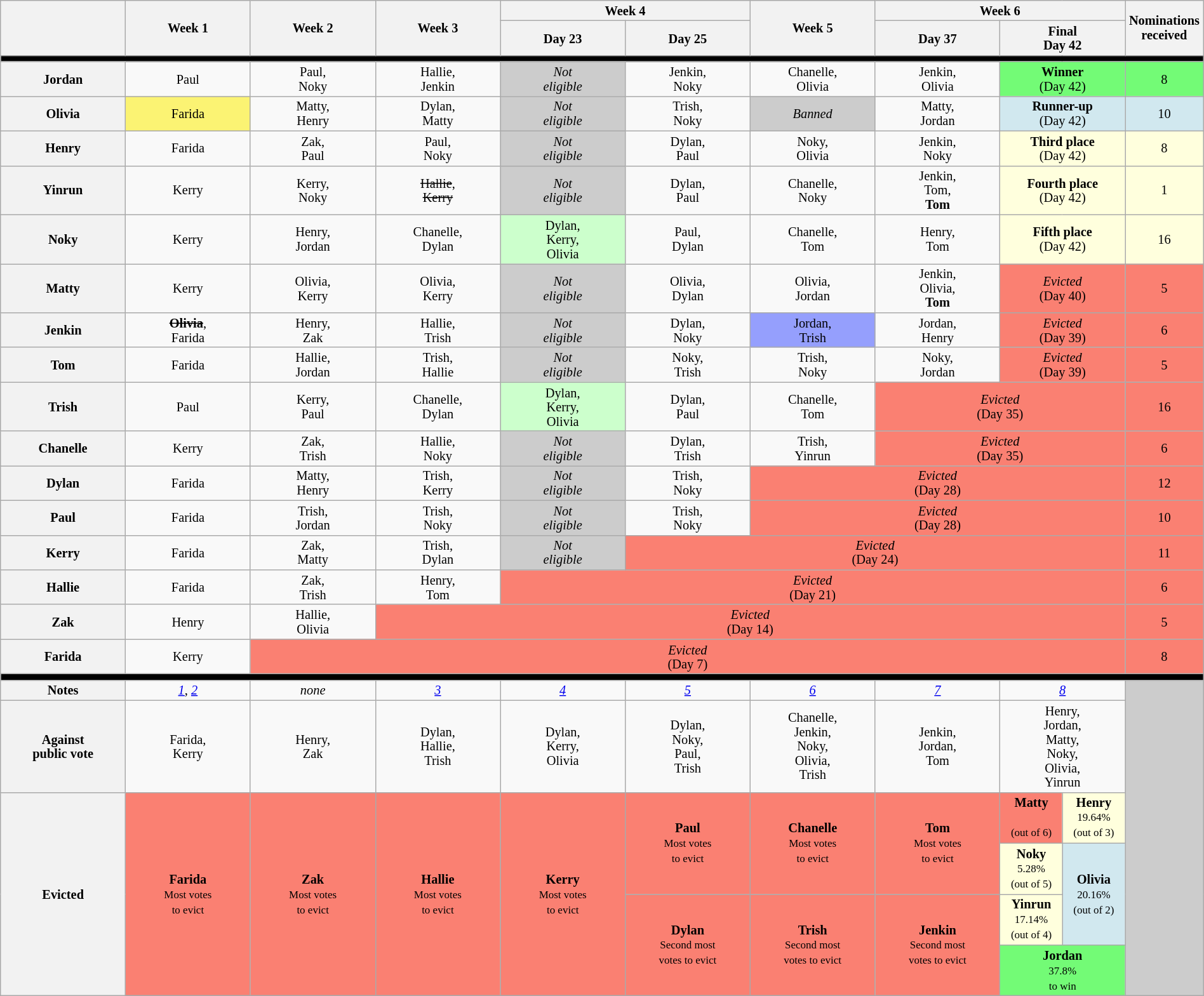<table class="wikitable" style="text-align:center; width:100%; font-size:85%; line-height:15px;">
<tr>
<th rowspan="2" style="width:9%"></th>
<th rowspan="2" style="width:9%">Week 1</th>
<th rowspan="2" style="width:9%">Week 2</th>
<th rowspan="2" style="width:9%">Week 3</th>
<th colspan="2" style="width:9%">Week 4</th>
<th rowspan="2" style="width:9%">Week 5</th>
<th colspan="3" style="width:9%">Week 6</th>
<th rowspan="2"style="width:1%">Nominations<br>received</th>
</tr>
<tr>
<th style="width:9%">Day 23</th>
<th style="width:9%">Day 25</th>
<th style="width:9%">Day 37</th>
<th colspan="2" style="width:9%">Final<br>Day 42</th>
</tr>
<tr>
<th style="background:#000" colspan="11"></th>
</tr>
<tr>
<th>Jordan</th>
<td>Paul</td>
<td>Paul,<br>Noky</td>
<td>Hallie,<br>Jenkin</td>
<td style="background:#cccccc;"><em>Not<br>eligible</em></td>
<td>Jenkin,<br>Noky</td>
<td>Chanelle,<br>Olivia</td>
<td>Jenkin,<br>Olivia</td>
<td colspan="2" style="background:#73FB76;"><strong>Winner</strong><br>(Day 42)</td>
<td style="background:#73FB76;">8</td>
</tr>
<tr>
<th>Olivia</th>
<td style="background:#fbf373;">Farida</td>
<td>Matty,<br>Henry</td>
<td>Dylan,<br>Matty</td>
<td style="background:#cccccc;"><em>Not<br>eligible</em></td>
<td>Trish,<br>Noky</td>
<td style="background:#cccccc;"><em>Banned</em></td>
<td>Matty,<br>Jordan</td>
<td colspan="2" style="background:#D1E8EF;"><strong>Runner-up</strong><br>(Day 42)</td>
<td style="background:#D1E8EF;">10</td>
</tr>
<tr>
<th>Henry</th>
<td>Farida</td>
<td>Zak,<br>Paul</td>
<td>Paul,<br>Noky</td>
<td style="background:#cccccc;"><em>Not<br>eligible</em></td>
<td>Dylan,<br>Paul</td>
<td>Noky,<br>Olivia</td>
<td>Jenkin,<br>Noky</td>
<td colspan="2" style="background:#ffffdd;"><strong>Third place</strong><br>(Day 42)</td>
<td style="background:#ffffdd;">8</td>
</tr>
<tr>
<th>Yinrun</th>
<td>Kerry</td>
<td>Kerry,<br>Noky</td>
<td><s>Hallie</s>,<br><s>Kerry</s></td>
<td style="background:#cccccc;"><em>Not<br>eligible</em></td>
<td>Dylan,<br>Paul</td>
<td>Chanelle,<br>Noky</td>
<td>Jenkin,<br>Tom,<br><strong>Tom</strong></td>
<td colspan="2" style="background:#ffffdd;"><strong>Fourth place</strong><br>(Day 42)</td>
<td style="background:#ffffdd;">1</td>
</tr>
<tr>
<th>Noky</th>
<td>Kerry</td>
<td>Henry,<br>Jordan</td>
<td>Chanelle,<br>Dylan</td>
<td style="background:#cfc;">Dylan,<br>Kerry,<br>Olivia</td>
<td>Paul,<br>Dylan</td>
<td>Chanelle,<br>Tom</td>
<td>Henry,<br>Tom</td>
<td colspan="2" style="background:#ffffdd;"><strong>Fifth place</strong><br>(Day 42)</td>
<td style="background:#ffffdd;">16</td>
</tr>
<tr>
<th>Matty</th>
<td>Kerry</td>
<td>Olivia,<br>Kerry</td>
<td>Olivia,<br>Kerry</td>
<td style="background:#cccccc;"><em>Not<br>eligible</em></td>
<td>Olivia,<br>Dylan</td>
<td>Olivia,<br>Jordan</td>
<td>Jenkin,<br>Olivia,<br><strong>Tom</strong></td>
<td style="background:#FA8072" colspan="2"><em>Evicted</em><br>(Day 40)</td>
<td style="background:#FA8072">5</td>
</tr>
<tr>
<th>Jenkin</th>
<td><strong><s>Olivia</s></strong>, <br>Farida</td>
<td>Henry,<br>Zak</td>
<td>Hallie,<br>Trish</td>
<td style="background:#cccccc;"><em>Not<br>eligible</em></td>
<td>Dylan,<br>Noky</td>
<td style="background:#959FFD">Jordan,<br>Trish</td>
<td>Jordan,<br>Henry</td>
<td style="background:#FA8072" colspan="2"><em>Evicted</em><br>(Day 39)</td>
<td style="background:#FA8072">6</td>
</tr>
<tr>
<th>Tom</th>
<td>Farida</td>
<td>Hallie,<br>Jordan</td>
<td>Trish,<br>Hallie</td>
<td style="background:#cccccc;"><em>Not<br>eligible</em></td>
<td>Noky,<br>Trish</td>
<td>Trish,<br>Noky</td>
<td>Noky,<br>Jordan</td>
<td style="background:#FA8072" colspan="2"><em>Evicted</em><br>(Day 39)</td>
<td style="background:#FA8072">5</td>
</tr>
<tr>
<th>Trish</th>
<td>Paul</td>
<td>Kerry,<br>Paul</td>
<td>Chanelle,<br>Dylan</td>
<td style="background:#cfc;">Dylan,<br>Kerry,<br>Olivia</td>
<td>Dylan,<br>Paul</td>
<td>Chanelle,<br>Tom</td>
<td style="background:#FA8072" colspan="3"><em>Evicted</em><br>(Day 35)</td>
<td style="background:#FA8072">16</td>
</tr>
<tr>
<th>Chanelle</th>
<td>Kerry</td>
<td>Zak,<br>Trish</td>
<td>Hallie,<br>Noky</td>
<td style="background:#cccccc;"><em>Not<br>eligible</em></td>
<td>Dylan,<br>Trish</td>
<td>Trish,<br>Yinrun</td>
<td style="background:#FA8072" colspan="3"><em>Evicted</em><br>(Day 35)</td>
<td style="background:#FA8072">6</td>
</tr>
<tr>
<th>Dylan</th>
<td>Farida</td>
<td>Matty,<br>Henry</td>
<td>Trish,<br>Kerry</td>
<td style="background:#cccccc;"><em>Not<br>eligible</em></td>
<td>Trish,<br>Noky</td>
<td style="background:#FA8072" colspan="4"><em>Evicted</em><br>(Day 28)</td>
<td style="background:#FA8072">12</td>
</tr>
<tr>
<th>Paul</th>
<td>Farida</td>
<td>Trish,<br>Jordan</td>
<td>Trish,<br>Noky</td>
<td style="background:#cccccc;"><em>Not<br>eligible</em></td>
<td>Trish,<br>Noky</td>
<td style="background:#FA8072" colspan="4"><em>Evicted</em><br>(Day 28)</td>
<td style="background:#FA8072">10</td>
</tr>
<tr>
<th>Kerry</th>
<td>Farida</td>
<td>Zak,<br>Matty</td>
<td>Trish,<br>Dylan</td>
<td style="background:#cccccc;"><em>Not<br>eligible</em></td>
<td style="background:#FA8072" colspan="5"><em>Evicted</em><br>(Day 24)</td>
<td style="background:#FA8072">11</td>
</tr>
<tr>
<th>Hallie</th>
<td>Farida</td>
<td>Zak,<br>Trish</td>
<td>Henry,<br>Tom</td>
<td style="background:#FA8072" colspan="6"><em>Evicted</em><br>(Day 21)</td>
<td style="background:#FA8072">6</td>
</tr>
<tr>
<th>Zak</th>
<td>Henry</td>
<td>Hallie,<br>Olivia</td>
<td style="background:#FA8072" colspan="7"><em>Evicted</em><br>(Day 14)</td>
<td style="background:#FA8072">5</td>
</tr>
<tr>
<th>Farida</th>
<td>Kerry</td>
<td style="background:#FA8072" colspan="8"><em>Evicted</em><br>(Day 7)</td>
<td style="background:#FA8072">8</td>
</tr>
<tr>
<th style="background:#000" colspan="11"></th>
</tr>
<tr>
<th>Notes</th>
<td><em><a href='#'>1</a></em>, <em><a href='#'>2</a></em></td>
<td><em>none</em></td>
<td><em><a href='#'>3</a></em></td>
<td><em><a href='#'>4</a></em></td>
<td><em><a href='#'>5</a></em></td>
<td><em><a href='#'>6</a></em></td>
<td><em><a href='#'>7</a></em></td>
<td colspan="2"><em><a href='#'>8</a></em></td>
<td rowspan="6" style="background:#cccccc;"></td>
</tr>
<tr>
<th>Against<br>public vote</th>
<td>Farida, <br> Kerry</td>
<td>Henry, <br> Zak</td>
<td>Dylan,<br>Hallie,<br>Trish</td>
<td>Dylan,<br>Kerry,<br>Olivia</td>
<td>Dylan,<br>Noky,<br>Paul,<br>Trish</td>
<td>Chanelle,<br>Jenkin,<br>Noky,<br>Olivia,<br>Trish</td>
<td>Jenkin,<br>Jordan,<br>Tom</td>
<td colspan="2">Henry,<br>Jordan,<br>Matty,<br>Noky,<br>Olivia,<br>Yinrun</td>
</tr>
<tr>
<th rowspan="4">Evicted</th>
<td style="background:#FA8072" rowspan="4"><strong>Farida</strong><br><small>Most votes<br>to evict</small></td>
<td style="background:#FA8072" rowspan="4"><strong>Zak</strong><br><small>Most votes<br>to evict</small></td>
<td style="background:#FA8072" rowspan="4"><strong>Hallie</strong><br><small>Most votes<br>to evict</small></td>
<td style="background:#FA8072" rowspan="4"><strong>Kerry</strong><br><small>Most votes<br>to evict</small></td>
<td style="background:#FA8072" rowspan="2"><strong>Paul</strong><br><small>Most votes<br>to evict</small></td>
<td style="background:#FA8072" rowspan="2"><strong>Chanelle</strong><br><small>Most votes<br>to evict</small></td>
<td style="background:#FA8072" rowspan="2"><strong>Tom</strong><br><small>Most votes<br>to evict</small></td>
<td style="background:#FA8072"><strong>Matty</strong><br><small><br>(out of 6)</small></td>
<td style="background:#ffffdd"><strong>Henry</strong><br><small>19.64%<br>(out of 3)</small></td>
</tr>
<tr>
<td style="background:#ffffdd"><strong>Noky</strong><br><small>5.28%<br>(out of 5)</small></td>
<td rowspan="2" style="background:#D1E8EF"><strong>Olivia</strong><br><small>20.16%<br>(out of 2)</small></td>
</tr>
<tr>
<td rowspan="2" style="background:#FA8072"><strong>Dylan</strong><br><small>Second most<br>votes to evict</small></td>
<td rowspan="2" style="background:#FA8072"><strong>Trish</strong><br><small>Second most<br>votes to evict</small></td>
<td rowspan="2" style="background:#FA8072"><strong>Jenkin</strong><br><small>Second most<br>votes to evict</small></td>
<td style="background:#ffffdd"><strong>Yinrun</strong><br><small>17.14%<br>(out of 4)</small></td>
</tr>
<tr>
<td colspan="2" style="background:#73FB76"><strong>Jordan</strong><br><small>37.8%<br>to win</small></td>
</tr>
</table>
